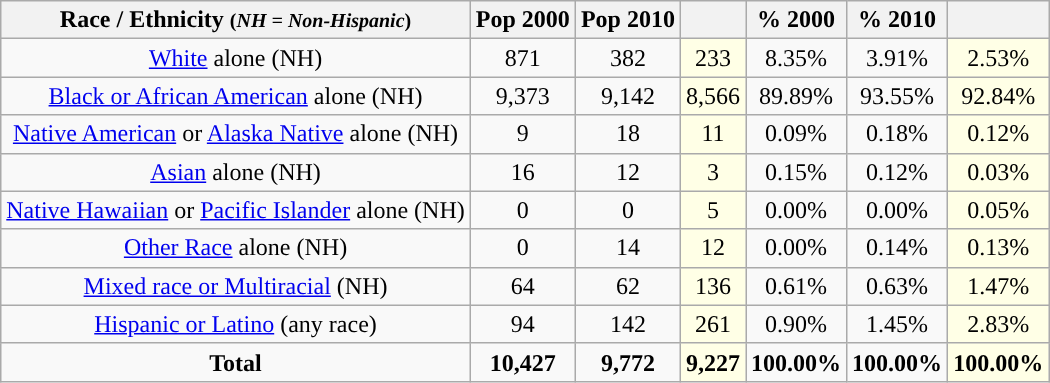<table class="wikitable" style="text-align:center;">
<tr>
<th>Race / Ethnicity <small>(<em>NH = Non-Hispanic</em>)</small></th>
<th>Pop 2000</th>
<th>Pop 2010</th>
<th></th>
<th>% 2000</th>
<th>% 2010</th>
<th></th>
</tr>
<tr>
<td><a href='#'>White</a> alone (NH)</td>
<td>871</td>
<td>382</td>
<td style='background: #ffffe6;'>233</td>
<td>8.35%</td>
<td>3.91%</td>
<td style='background: #ffffe6;'>2.53%</td>
</tr>
<tr>
<td><a href='#'>Black or African American</a> alone (NH)</td>
<td>9,373</td>
<td>9,142</td>
<td style='background: #ffffe6;'>8,566</td>
<td>89.89%</td>
<td>93.55%</td>
<td style='background: #ffffe6;'>92.84%</td>
</tr>
<tr>
<td><a href='#'>Native American</a> or <a href='#'>Alaska Native</a> alone (NH)</td>
<td>9</td>
<td>18</td>
<td style='background: #ffffe6;'>11</td>
<td>0.09%</td>
<td>0.18%</td>
<td style='background: #ffffe6;'>0.12%</td>
</tr>
<tr>
<td><a href='#'>Asian</a> alone (NH)</td>
<td>16</td>
<td>12</td>
<td style='background: #ffffe6;'>3</td>
<td>0.15%</td>
<td>0.12%</td>
<td style='background: #ffffe6;'>0.03%</td>
</tr>
<tr>
<td><a href='#'>Native Hawaiian</a> or <a href='#'>Pacific Islander</a> alone (NH)</td>
<td>0</td>
<td>0</td>
<td style='background: #ffffe6;'>5</td>
<td>0.00%</td>
<td>0.00%</td>
<td style='background: #ffffe6;'>0.05%</td>
</tr>
<tr>
<td><a href='#'>Other Race</a> alone (NH)</td>
<td>0</td>
<td>14</td>
<td style='background: #ffffe6;'>12</td>
<td>0.00%</td>
<td>0.14%</td>
<td style='background: #ffffe6;'>0.13%</td>
</tr>
<tr>
<td><a href='#'>Mixed race or Multiracial</a> (NH)</td>
<td>64</td>
<td>62</td>
<td style='background: #ffffe6;'>136</td>
<td>0.61%</td>
<td>0.63%</td>
<td style='background: #ffffe6;'>1.47%</td>
</tr>
<tr>
<td><a href='#'>Hispanic or Latino</a> (any race)</td>
<td>94</td>
<td>142</td>
<td style='background: #ffffe6;'>261</td>
<td>0.90%</td>
<td>1.45%</td>
<td style='background: #ffffe6;'>2.83%</td>
</tr>
<tr>
<td><strong>Total</strong></td>
<td><strong>10,427</strong></td>
<td><strong>9,772</strong></td>
<td style='background: #ffffe6;'><strong>9,227</strong></td>
<td><strong>100.00%</strong></td>
<td><strong>100.00%</strong></td>
<td style='background: #ffffe6;'><strong>100.00%</strong></td>
</tr>
</table>
